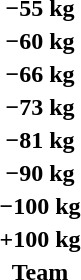<table>
<tr>
<th rowspan=2>−55 kg</th>
<td rowspan=2></td>
<td rowspan=2></td>
<td></td>
</tr>
<tr>
<td></td>
</tr>
<tr>
<th rowspan=2>−60 kg</th>
<td rowspan=2></td>
<td rowspan=2></td>
<td></td>
</tr>
<tr>
<td></td>
</tr>
<tr>
<th rowspan=2>−66 kg</th>
<td rowspan=2></td>
<td rowspan=2></td>
<td></td>
</tr>
<tr>
<td></td>
</tr>
<tr>
<th rowspan=2>−73 kg</th>
<td rowspan=2></td>
<td rowspan=2></td>
<td></td>
</tr>
<tr>
<td></td>
</tr>
<tr>
<th rowspan=2>−81 kg</th>
<td rowspan=2></td>
<td rowspan=2></td>
<td></td>
</tr>
<tr>
<td></td>
</tr>
<tr>
<th rowspan=2>−90 kg</th>
<td rowspan=2></td>
<td rowspan=2></td>
<td></td>
</tr>
<tr>
<td></td>
</tr>
<tr>
<th rowspan=2>−100 kg</th>
<td rowspan=2></td>
<td rowspan=2></td>
<td></td>
</tr>
<tr>
<td></td>
</tr>
<tr>
<th rowspan=2>+100 kg</th>
<td rowspan=2></td>
<td rowspan=2></td>
<td></td>
</tr>
<tr>
<td></td>
</tr>
<tr>
<th rowspan=2>Team</th>
<td rowspan=2></td>
<td rowspan=2></td>
<td></td>
</tr>
<tr>
<td></td>
</tr>
</table>
